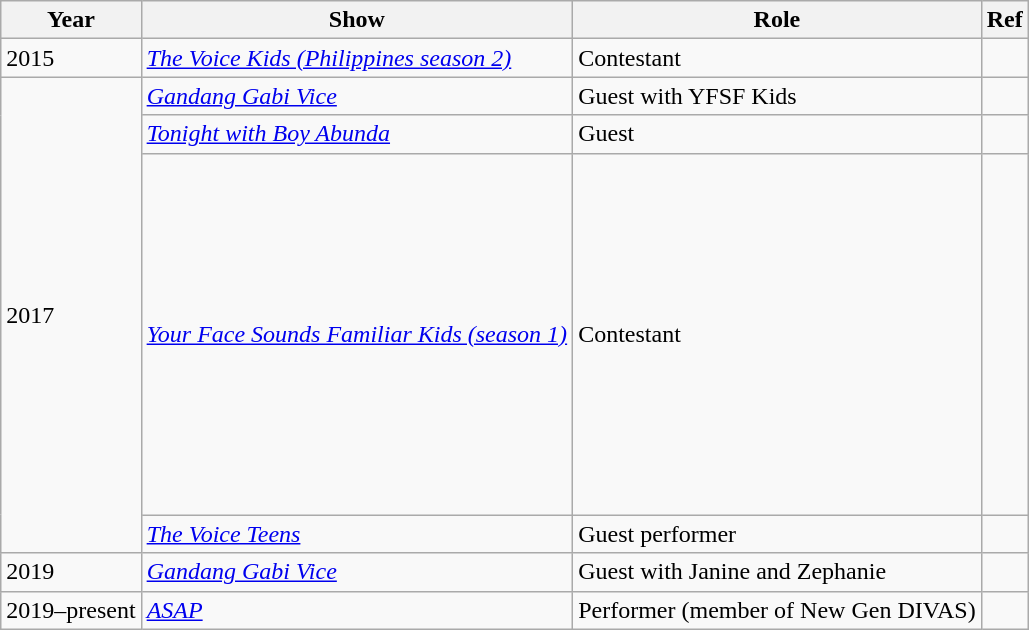<table class="wikitable">
<tr>
<th>Year</th>
<th>Show</th>
<th>Role</th>
<th>Ref</th>
</tr>
<tr>
<td>2015</td>
<td><em><a href='#'>The Voice Kids (Philippines season 2)</a></em></td>
<td>Contestant</td>
<td></td>
</tr>
<tr>
<td rowspan="4">2017</td>
<td><em><a href='#'>Gandang Gabi Vice</a></em></td>
<td>Guest with YFSF Kids</td>
<td></td>
</tr>
<tr>
<td><em><a href='#'>Tonight with Boy Abunda</a></em></td>
<td>Guest</td>
<td></td>
</tr>
<tr>
<td><a href='#'><em>Your Face Sounds Familiar Kids (season 1)</em></a></td>
<td>Contestant</td>
<td><br><br><br><br><br><br><br><br><br><br><br><br><br></td>
</tr>
<tr>
<td><a href='#'><em>The Voice Teens</em></a></td>
<td>Guest performer</td>
<td></td>
</tr>
<tr>
<td>2019</td>
<td><em><a href='#'>Gandang Gabi Vice</a></em></td>
<td>Guest with Janine and Zephanie</td>
<td></td>
</tr>
<tr>
<td>2019–present</td>
<td><a href='#'><em>ASAP</em></a></td>
<td>Performer (member of New Gen DIVAS)</td>
<td></td>
</tr>
</table>
